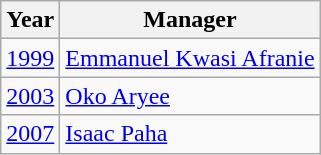<table class="wikitable">
<tr>
<th>Year</th>
<th>Manager</th>
</tr>
<tr>
<td align=center><a href='#'>1999</a></td>
<td> <a href='#'>Emmanuel Kwasi Afranie</a></td>
</tr>
<tr>
<td align=center><a href='#'>2003</a></td>
<td> <a href='#'>Oko Aryee</a></td>
</tr>
<tr>
<td align=center><a href='#'>2007</a></td>
<td> <a href='#'>Isaac Paha</a></td>
</tr>
</table>
